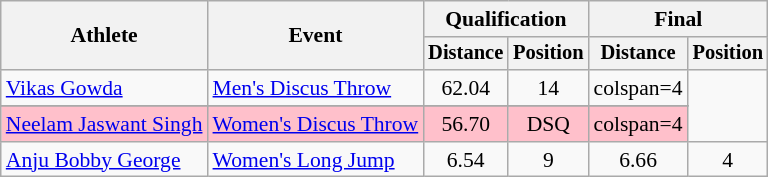<table class=wikitable style="font-size:90%">
<tr>
<th rowspan="2">Athlete</th>
<th rowspan="2">Event</th>
<th colspan="2">Qualification</th>
<th colspan="2">Final</th>
</tr>
<tr style="font-size:95%">
<th>Distance</th>
<th>Position</th>
<th>Distance</th>
<th>Position</th>
</tr>
<tr>
<td><a href='#'>Vikas Gowda</a></td>
<td><a href='#'>Men's Discus Throw</a></td>
<td align="center">62.04</td>
<td align="center">14</td>
<td>colspan=4 </td>
</tr>
<tr>
</tr>
<tr bgcolor=pink>
<td><a href='#'>Neelam Jaswant Singh</a></td>
<td><a href='#'>Women's Discus Throw</a></td>
<td align="center">56.70</td>
<td align="center">DSQ</td>
<td>colspan=4 </td>
</tr>
<tr>
<td><a href='#'>Anju Bobby George</a></td>
<td><a href='#'>Women's Long Jump</a></td>
<td align="center">6.54</td>
<td align="center">9</td>
<td align="center">6.66</td>
<td align="center">4</td>
</tr>
</table>
